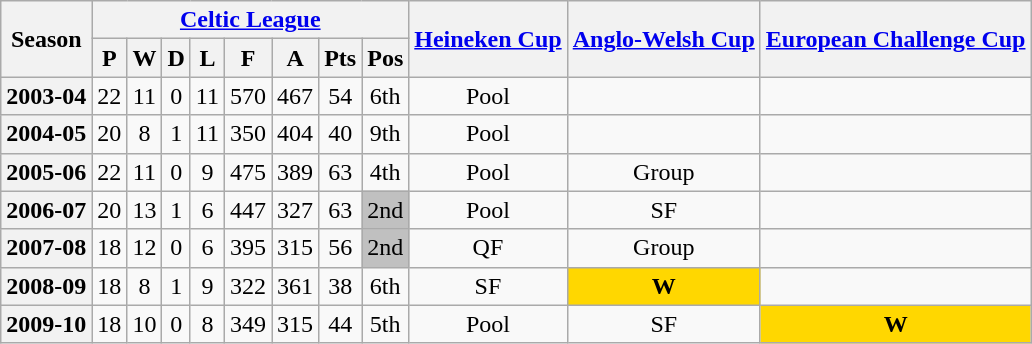<table class="wikitable" style="text-align: center">
<tr>
<th rowspan=2>Season</th>
<th colspan=8><a href='#'>Celtic League</a></th>
<th rowspan=2><a href='#'>Heineken Cup</a></th>
<th rowspan=2><a href='#'>Anglo-Welsh Cup</a></th>
<th rowspan=2><a href='#'>European Challenge Cup</a></th>
</tr>
<tr>
<th>P</th>
<th>W</th>
<th>D</th>
<th>L</th>
<th>F</th>
<th>A</th>
<th>Pts</th>
<th>Pos</th>
</tr>
<tr>
<th>2003-04</th>
<td>22</td>
<td>11</td>
<td>0</td>
<td>11</td>
<td>570</td>
<td>467</td>
<td>54</td>
<td>6th</td>
<td>Pool</td>
<td></td>
<td></td>
</tr>
<tr>
<th>2004-05</th>
<td>20</td>
<td>8</td>
<td>1</td>
<td>11</td>
<td>350</td>
<td>404</td>
<td>40</td>
<td>9th</td>
<td>Pool</td>
<td></td>
<td></td>
</tr>
<tr>
<th>2005-06</th>
<td>22</td>
<td>11</td>
<td>0</td>
<td>9</td>
<td>475</td>
<td>389</td>
<td>63</td>
<td>4th</td>
<td>Pool</td>
<td>Group</td>
<td></td>
</tr>
<tr>
<th>2006-07</th>
<td>20</td>
<td>13</td>
<td>1</td>
<td>6</td>
<td>447</td>
<td>327</td>
<td>63</td>
<td bgcolor="silver">2nd</td>
<td>Pool</td>
<td>SF</td>
<td></td>
</tr>
<tr>
<th>2007-08</th>
<td>18</td>
<td>12</td>
<td>0</td>
<td>6</td>
<td>395</td>
<td>315</td>
<td>56</td>
<td bgcolor="silver">2nd</td>
<td>QF</td>
<td>Group</td>
<td></td>
</tr>
<tr>
<th>2008-09</th>
<td>18</td>
<td>8</td>
<td>1</td>
<td>9</td>
<td>322</td>
<td>361</td>
<td>38</td>
<td>6th</td>
<td>SF</td>
<td bgcolor=gold><strong>W</strong></td>
<td></td>
</tr>
<tr>
<th>2009-10</th>
<td>18</td>
<td>10</td>
<td>0</td>
<td>8</td>
<td>349</td>
<td>315</td>
<td>44</td>
<td>5th</td>
<td>Pool</td>
<td>SF</td>
<td bgcolor=gold><strong>W</strong></td>
</tr>
</table>
